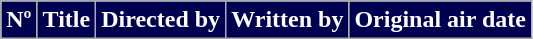<table class="wikitable plainrowheaders">
<tr style="color:#FFFFFF">
<th style="background:#000050;" width:20px">Nº</th>
<th style="background:#000050;">Title</th>
<th style="background:#000050;">Directed by</th>
<th style="background:#000050;">Written by</th>
<th style="background:#000050;" width:130px">Original air date<br>











</th>
</tr>
</table>
